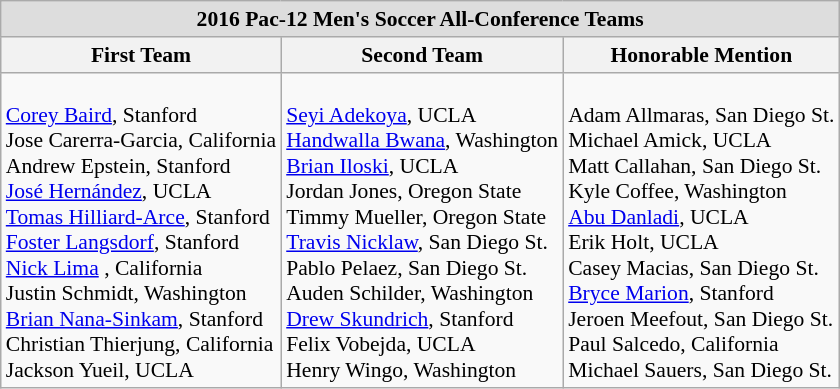<table class="wikitable" style="white-space:nowrap; font-size:90%;">
<tr>
<td colspan="7" style="text-align:center; background:#ddd;"><strong>2016 Pac-12 Men's Soccer All-Conference Teams</strong></td>
</tr>
<tr>
<th>First Team</th>
<th>Second Team</th>
<th>Honorable Mention</th>
</tr>
<tr>
<td><br><a href='#'>Corey Baird</a>, Stanford<br>
Jose Carerra-Garcia, California<br>
Andrew Epstein, Stanford<br>
<a href='#'>José Hernández</a>, UCLA<br>
<a href='#'>Tomas Hilliard-Arce</a>, Stanford<br>
<a href='#'>Foster Langsdorf</a>, Stanford<br>
<a href='#'>Nick Lima</a>	, California<br>
Justin Schmidt, Washington<br>
<a href='#'>Brian Nana-Sinkam</a>, Stanford<br>
Christian Thierjung, California<br>
Jackson Yueil, UCLA</td>
<td><br><a href='#'>Seyi Adekoya</a>, UCLA<br>
<a href='#'>Handwalla Bwana</a>, Washington<br>
<a href='#'>Brian Iloski</a>, UCLA<br>
Jordan Jones, Oregon State<br>
Timmy Mueller, Oregon State<br>
<a href='#'>Travis Nicklaw</a>, San Diego St. <br>
Pablo Pelaez, San Diego St.<br>
Auden Schilder, Washington<br>
<a href='#'>Drew Skundrich</a>, Stanford<br>
Felix Vobejda, UCLA<br>
Henry Wingo, Washington</td>
<td><br>Adam Allmaras, San Diego St.<br>
Michael Amick, UCLA<br>
Matt Callahan, San Diego St.<br>
Kyle Coffee, Washington<br>
<a href='#'>Abu Danladi</a>, UCLA<br>
Erik Holt, UCLA<br>
Casey Macias, San Diego St.<br>
<a href='#'>Bryce Marion</a>, Stanford<br>
Jeroen Meefout, San Diego St.<br>
Paul Salcedo, California<br>
Michael Sauers, San Diego St.</td>
</tr>
</table>
